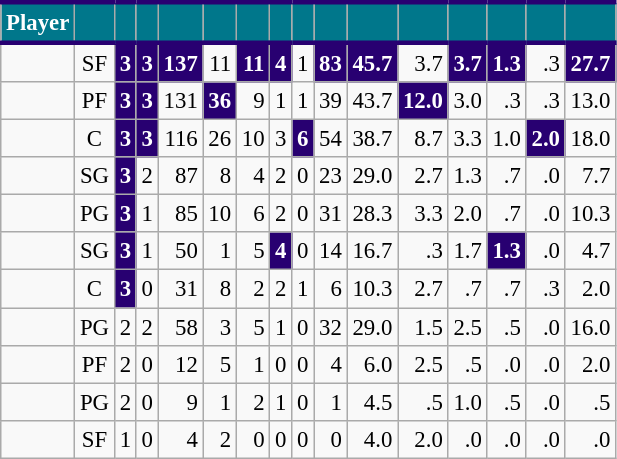<table class="wikitable sortable" style="font-size: 95%; text-align:right;">
<tr>
<th style="background:#00778B; color:#FFFFFF; border-top:#280071 3px solid; border-bottom:#280071 3px solid;">Player</th>
<th style="background:#00778B; color:#FFFFFF; border-top:#280071 3px solid; border-bottom:#280071 3px solid;"></th>
<th style="background:#00778B; color:#FFFFFF; border-top:#280071 3px solid; border-bottom:#280071 3px solid;"></th>
<th style="background:#00778B; color:#FFFFFF; border-top:#280071 3px solid; border-bottom:#280071 3px solid;"></th>
<th style="background:#00778B; color:#FFFFFF; border-top:#280071 3px solid; border-bottom:#280071 3px solid;"></th>
<th style="background:#00778B; color:#FFFFFF; border-top:#280071 3px solid; border-bottom:#280071 3px solid;"></th>
<th style="background:#00778B; color:#FFFFFF; border-top:#280071 3px solid; border-bottom:#280071 3px solid;"></th>
<th style="background:#00778B; color:#FFFFFF; border-top:#280071 3px solid; border-bottom:#280071 3px solid;"></th>
<th style="background:#00778B; color:#FFFFFF; border-top:#280071 3px solid; border-bottom:#280071 3px solid;"></th>
<th style="background:#00778B; color:#FFFFFF; border-top:#280071 3px solid; border-bottom:#280071 3px solid;"></th>
<th style="background:#00778B; color:#FFFFFF; border-top:#280071 3px solid; border-bottom:#280071 3px solid;"></th>
<th style="background:#00778B; color:#FFFFFF; border-top:#280071 3px solid; border-bottom:#280071 3px solid;"></th>
<th style="background:#00778B; color:#FFFFFF; border-top:#280071 3px solid; border-bottom:#280071 3px solid;"></th>
<th style="background:#00778B; color:#FFFFFF; border-top:#280071 3px solid; border-bottom:#280071 3px solid;"></th>
<th style="background:#00778B; color:#FFFFFF; border-top:#280071 3px solid; border-bottom:#280071 3px solid;"></th>
<th style="background:#00778B; color:#FFFFFF; border-top:#280071 3px solid; border-bottom:#280071 3px solid;"></th>
</tr>
<tr>
<td style="text-align:left;"></td>
<td style="text-align:center;">SF</td>
<td style="background:#280071; color:#FFFFFF;"><strong>3</strong></td>
<td style="background:#280071; color:#FFFFFF;"><strong>3</strong></td>
<td style="background:#280071; color:#FFFFFF;"><strong>137</strong></td>
<td>11</td>
<td style="background:#280071; color:#FFFFFF;"><strong>11</strong></td>
<td style="background:#280071; color:#FFFFFF;"><strong>4</strong></td>
<td>1</td>
<td style="background:#280071; color:#FFFFFF;"><strong>83</strong></td>
<td style="background:#280071; color:#FFFFFF;"><strong>45.7</strong></td>
<td>3.7</td>
<td style="background:#280071; color:#FFFFFF;"><strong>3.7</strong></td>
<td style="background:#280071; color:#FFFFFF;"><strong>1.3</strong></td>
<td>.3</td>
<td style="background:#280071; color:#FFFFFF;"><strong>27.7</strong></td>
</tr>
<tr>
<td style="text-align:left;"></td>
<td style="text-align:center;">PF</td>
<td style="background:#280071; color:#FFFFFF;"><strong>3</strong></td>
<td style="background:#280071; color:#FFFFFF;"><strong>3</strong></td>
<td>131</td>
<td style="background:#280071; color:#FFFFFF;"><strong>36</strong></td>
<td>9</td>
<td>1</td>
<td>1</td>
<td>39</td>
<td>43.7</td>
<td style="background:#280071; color:#FFFFFF;"><strong>12.0</strong></td>
<td>3.0</td>
<td>.3</td>
<td>.3</td>
<td>13.0</td>
</tr>
<tr>
<td style="text-align:left;"></td>
<td style="text-align:center;">C</td>
<td style="background:#280071; color:#FFFFFF;"><strong>3</strong></td>
<td style="background:#280071; color:#FFFFFF;"><strong>3</strong></td>
<td>116</td>
<td>26</td>
<td>10</td>
<td>3</td>
<td style="background:#280071; color:#FFFFFF;"><strong>6</strong></td>
<td>54</td>
<td>38.7</td>
<td>8.7</td>
<td>3.3</td>
<td>1.0</td>
<td style="background:#280071; color:#FFFFFF;"><strong>2.0</strong></td>
<td>18.0</td>
</tr>
<tr>
<td style="text-align:left;"></td>
<td style="text-align:center;">SG</td>
<td style="background:#280071; color:#FFFFFF;"><strong>3</strong></td>
<td>2</td>
<td>87</td>
<td>8</td>
<td>4</td>
<td>2</td>
<td>0</td>
<td>23</td>
<td>29.0</td>
<td>2.7</td>
<td>1.3</td>
<td>.7</td>
<td>.0</td>
<td>7.7</td>
</tr>
<tr>
<td style="text-align:left;"></td>
<td style="text-align:center;">PG</td>
<td style="background:#280071; color:#FFFFFF;"><strong>3</strong></td>
<td>1</td>
<td>85</td>
<td>10</td>
<td>6</td>
<td>2</td>
<td>0</td>
<td>31</td>
<td>28.3</td>
<td>3.3</td>
<td>2.0</td>
<td>.7</td>
<td>.0</td>
<td>10.3</td>
</tr>
<tr>
<td style="text-align:left;"></td>
<td style="text-align:center;">SG</td>
<td style="background:#280071; color:#FFFFFF;"><strong>3</strong></td>
<td>1</td>
<td>50</td>
<td>1</td>
<td>5</td>
<td style="background:#280071; color:#FFFFFF;"><strong>4</strong></td>
<td>0</td>
<td>14</td>
<td>16.7</td>
<td>.3</td>
<td>1.7</td>
<td style="background:#280071; color:#FFFFFF;"><strong>1.3</strong></td>
<td>.0</td>
<td>4.7</td>
</tr>
<tr>
<td style="text-align:left;"></td>
<td style="text-align:center;">C</td>
<td style="background:#280071; color:#FFFFFF;"><strong>3</strong></td>
<td>0</td>
<td>31</td>
<td>8</td>
<td>2</td>
<td>2</td>
<td>1</td>
<td>6</td>
<td>10.3</td>
<td>2.7</td>
<td>.7</td>
<td>.7</td>
<td>.3</td>
<td>2.0</td>
</tr>
<tr>
<td style="text-align:left;"></td>
<td style="text-align:center;">PG</td>
<td>2</td>
<td>2</td>
<td>58</td>
<td>3</td>
<td>5</td>
<td>1</td>
<td>0</td>
<td>32</td>
<td>29.0</td>
<td>1.5</td>
<td>2.5</td>
<td>.5</td>
<td>.0</td>
<td>16.0</td>
</tr>
<tr>
<td style="text-align:left;"></td>
<td style="text-align:center;">PF</td>
<td>2</td>
<td>0</td>
<td>12</td>
<td>5</td>
<td>1</td>
<td>0</td>
<td>0</td>
<td>4</td>
<td>6.0</td>
<td>2.5</td>
<td>.5</td>
<td>.0</td>
<td>.0</td>
<td>2.0</td>
</tr>
<tr>
<td style="text-align:left;"></td>
<td style="text-align:center;">PG</td>
<td>2</td>
<td>0</td>
<td>9</td>
<td>1</td>
<td>2</td>
<td>1</td>
<td>0</td>
<td>1</td>
<td>4.5</td>
<td>.5</td>
<td>1.0</td>
<td>.5</td>
<td>.0</td>
<td>.5</td>
</tr>
<tr>
<td style="text-align:left;"></td>
<td style="text-align:center;">SF</td>
<td>1</td>
<td>0</td>
<td>4</td>
<td>2</td>
<td>0</td>
<td>0</td>
<td>0</td>
<td>0</td>
<td>4.0</td>
<td>2.0</td>
<td>.0</td>
<td>.0</td>
<td>.0</td>
<td>.0</td>
</tr>
</table>
